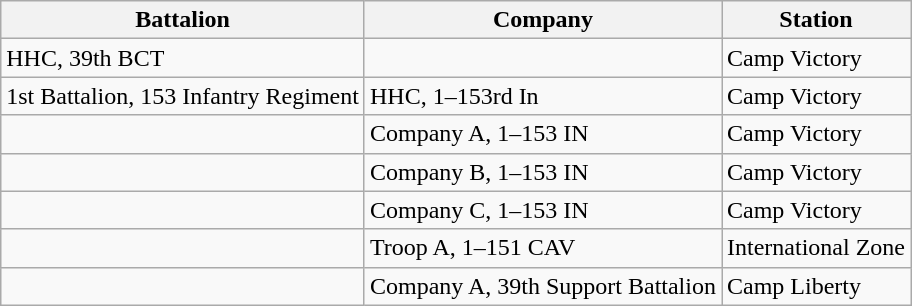<table class="wikitable">
<tr>
<th>Battalion</th>
<th>Company</th>
<th>Station</th>
</tr>
<tr>
<td>HHC, 39th BCT</td>
<td></td>
<td>Camp Victory</td>
</tr>
<tr>
<td>1st Battalion, 153 Infantry Regiment</td>
<td>HHC, 1–153rd In</td>
<td>Camp Victory</td>
</tr>
<tr>
<td></td>
<td>Company A, 1–153 IN</td>
<td>Camp Victory</td>
</tr>
<tr>
<td></td>
<td>Company B, 1–153 IN</td>
<td>Camp Victory</td>
</tr>
<tr>
<td></td>
<td>Company C, 1–153 IN</td>
<td>Camp Victory</td>
</tr>
<tr>
<td></td>
<td>Troop A, 1–151 CAV</td>
<td>International Zone</td>
</tr>
<tr>
<td></td>
<td>Company A, 39th Support Battalion</td>
<td>Camp Liberty</td>
</tr>
</table>
